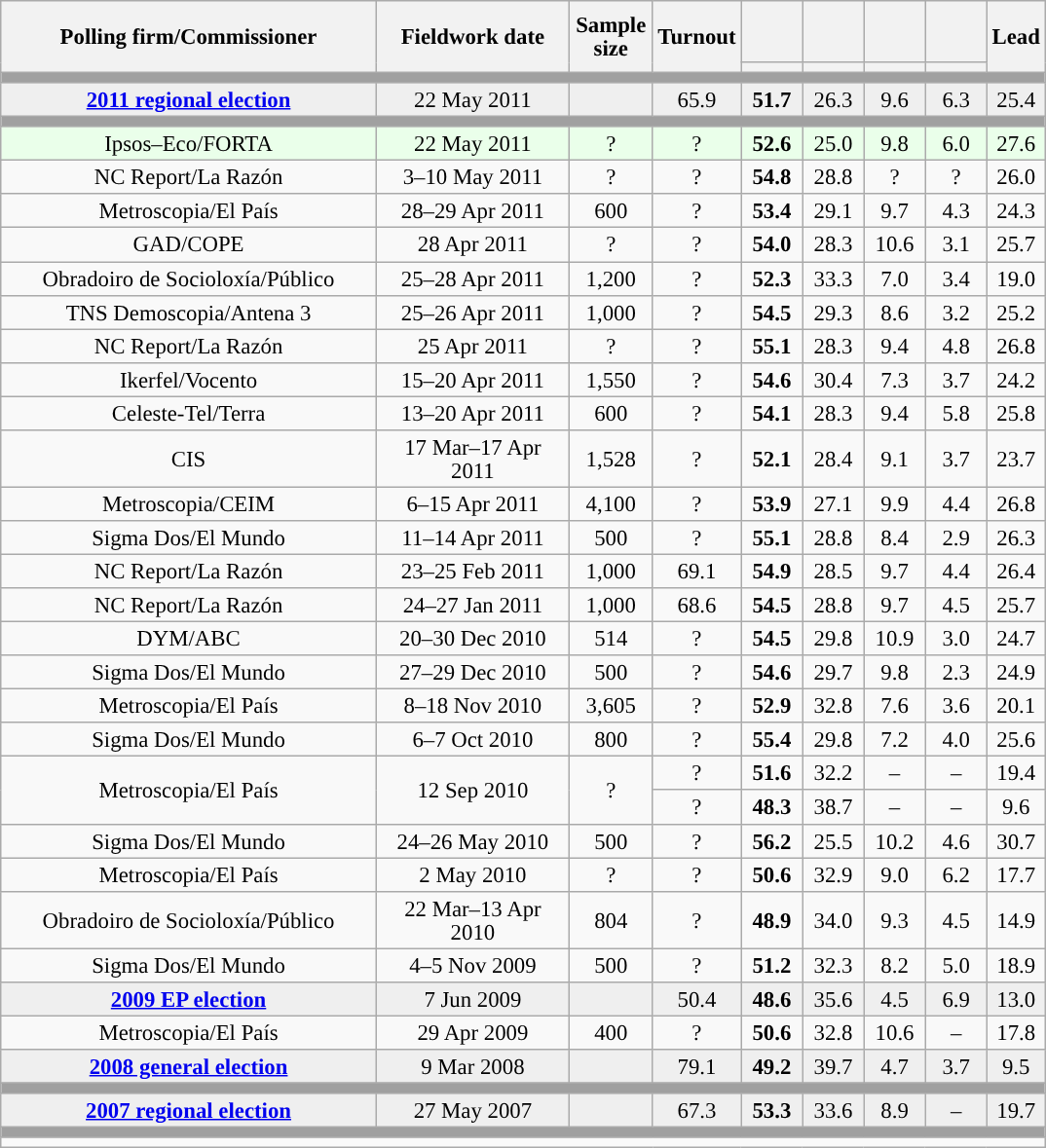<table class="wikitable collapsible collapsed" style="text-align:center; font-size:95%; line-height:16px;">
<tr style="height:42px;">
<th style="width:250px;" rowspan="2">Polling firm/Commissioner</th>
<th style="width:125px;" rowspan="2">Fieldwork date</th>
<th style="width:50px;" rowspan="2">Sample size</th>
<th style="width:45px;" rowspan="2">Turnout</th>
<th style="width:35px;"></th>
<th style="width:35px;"></th>
<th style="width:35px;"></th>
<th style="width:35px;"></th>
<th style="width:30px;" rowspan="2">Lead</th>
</tr>
<tr>
<th style="color:inherit;background:"></th>
<th style="color:inherit;background:"></th>
<th style="color:inherit;background:"></th>
<th style="color:inherit;background:"></th>
</tr>
<tr>
<td colspan="9" style="background:#A0A0A0"></td>
</tr>
<tr style="background:#EFEFEF;">
<td><strong><a href='#'>2011 regional election</a></strong></td>
<td>22 May 2011</td>
<td></td>
<td>65.9</td>
<td><strong>51.7</strong><br></td>
<td>26.3<br></td>
<td>9.6<br></td>
<td>6.3<br></td>
<td style="background:">25.4</td>
</tr>
<tr>
<td colspan="9" style="background:#A0A0A0"></td>
</tr>
<tr style="background:#EAFFEA;">
<td>Ipsos–Eco/FORTA</td>
<td>22 May 2011</td>
<td>?</td>
<td>?</td>
<td><strong>52.6</strong><br></td>
<td>25.0<br></td>
<td>9.8<br></td>
<td>6.0<br></td>
<td style="background:">27.6</td>
</tr>
<tr>
<td>NC Report/La Razón</td>
<td>3–10 May 2011</td>
<td>?</td>
<td>?</td>
<td><strong>54.8</strong><br></td>
<td>28.8<br></td>
<td>?<br></td>
<td>?<br></td>
<td style="background:">26.0</td>
</tr>
<tr>
<td>Metroscopia/El País</td>
<td>28–29 Apr 2011</td>
<td>600</td>
<td>?</td>
<td><strong>53.4</strong><br></td>
<td>29.1<br></td>
<td>9.7<br></td>
<td>4.3<br></td>
<td style="background:">24.3</td>
</tr>
<tr>
<td>GAD/COPE</td>
<td>28 Apr 2011</td>
<td>?</td>
<td>?</td>
<td><strong>54.0</strong><br></td>
<td>28.3<br></td>
<td>10.6<br></td>
<td>3.1<br></td>
<td style="background:">25.7</td>
</tr>
<tr>
<td>Obradoiro de Socioloxía/Público</td>
<td>25–28 Apr 2011</td>
<td>1,200</td>
<td>?</td>
<td><strong>52.3</strong><br></td>
<td>33.3<br></td>
<td>7.0<br></td>
<td>3.4<br></td>
<td style="background:">19.0</td>
</tr>
<tr>
<td>TNS Demoscopia/Antena 3</td>
<td>25–26 Apr 2011</td>
<td>1,000</td>
<td>?</td>
<td><strong>54.5</strong><br></td>
<td>29.3<br></td>
<td>8.6<br></td>
<td>3.2<br></td>
<td style="background:">25.2</td>
</tr>
<tr>
<td>NC Report/La Razón</td>
<td>25 Apr 2011</td>
<td>?</td>
<td>?</td>
<td><strong>55.1</strong><br></td>
<td>28.3<br></td>
<td>9.4<br></td>
<td>4.8<br></td>
<td style="background:">26.8</td>
</tr>
<tr>
<td>Ikerfel/Vocento</td>
<td>15–20 Apr 2011</td>
<td>1,550</td>
<td>?</td>
<td><strong>54.6</strong><br></td>
<td>30.4<br></td>
<td>7.3<br></td>
<td>3.7<br></td>
<td style="background:">24.2</td>
</tr>
<tr>
<td>Celeste-Tel/Terra</td>
<td>13–20 Apr 2011</td>
<td>600</td>
<td>?</td>
<td><strong>54.1</strong><br></td>
<td>28.3<br></td>
<td>9.4<br></td>
<td>5.8<br></td>
<td style="background:">25.8</td>
</tr>
<tr>
<td>CIS</td>
<td>17 Mar–17 Apr 2011</td>
<td>1,528</td>
<td>?</td>
<td><strong>52.1</strong><br></td>
<td>28.4<br></td>
<td>9.1<br></td>
<td>3.7<br></td>
<td style="background:">23.7</td>
</tr>
<tr>
<td>Metroscopia/CEIM</td>
<td>6–15 Apr 2011</td>
<td>4,100</td>
<td>?</td>
<td><strong>53.9</strong><br></td>
<td>27.1<br></td>
<td>9.9<br></td>
<td>4.4<br></td>
<td style="background:">26.8</td>
</tr>
<tr>
<td>Sigma Dos/El Mundo</td>
<td>11–14 Apr 2011</td>
<td>500</td>
<td>?</td>
<td><strong>55.1</strong><br></td>
<td>28.8<br></td>
<td>8.4<br></td>
<td>2.9<br></td>
<td style="background:">26.3</td>
</tr>
<tr>
<td>NC Report/La Razón</td>
<td>23–25 Feb 2011</td>
<td>1,000</td>
<td>69.1</td>
<td><strong>54.9</strong><br></td>
<td>28.5<br></td>
<td>9.7<br></td>
<td>4.4<br></td>
<td style="background:">26.4</td>
</tr>
<tr>
<td>NC Report/La Razón</td>
<td>24–27 Jan 2011</td>
<td>1,000</td>
<td>68.6</td>
<td><strong>54.5</strong><br></td>
<td>28.8<br></td>
<td>9.7<br></td>
<td>4.5<br></td>
<td style="background:">25.7</td>
</tr>
<tr>
<td>DYM/ABC</td>
<td>20–30 Dec 2010</td>
<td>514</td>
<td>?</td>
<td><strong>54.5</strong><br></td>
<td>29.8<br></td>
<td>10.9<br></td>
<td>3.0<br></td>
<td style="background:">24.7</td>
</tr>
<tr>
<td>Sigma Dos/El Mundo</td>
<td>27–29 Dec 2010</td>
<td>500</td>
<td>?</td>
<td><strong>54.6</strong><br></td>
<td>29.7<br></td>
<td>9.8<br></td>
<td>2.3<br></td>
<td style="background:">24.9</td>
</tr>
<tr>
<td>Metroscopia/El País</td>
<td>8–18 Nov 2010</td>
<td>3,605</td>
<td>?</td>
<td><strong>52.9</strong><br></td>
<td>32.8<br></td>
<td>7.6<br></td>
<td>3.6<br></td>
<td style="background:">20.1</td>
</tr>
<tr>
<td>Sigma Dos/El Mundo</td>
<td>6–7 Oct 2010</td>
<td>800</td>
<td>?</td>
<td><strong>55.4</strong><br></td>
<td>29.8<br></td>
<td>7.2<br></td>
<td>4.0<br></td>
<td style="background:">25.6</td>
</tr>
<tr>
<td rowspan="2">Metroscopia/El País</td>
<td rowspan="2">12 Sep 2010</td>
<td rowspan="2">?</td>
<td>?</td>
<td><strong>51.6</strong></td>
<td>32.2</td>
<td>–</td>
<td>–</td>
<td style="background:">19.4</td>
</tr>
<tr>
<td>?</td>
<td><strong>48.3</strong></td>
<td>38.7</td>
<td>–</td>
<td>–</td>
<td style="background:">9.6</td>
</tr>
<tr>
<td>Sigma Dos/El Mundo</td>
<td>24–26 May 2010</td>
<td>500</td>
<td>?</td>
<td><strong>56.2</strong><br></td>
<td>25.5<br></td>
<td>10.2<br></td>
<td>4.6<br></td>
<td style="background:">30.7</td>
</tr>
<tr>
<td>Metroscopia/El País</td>
<td>2 May 2010</td>
<td>?</td>
<td>?</td>
<td><strong>50.6</strong><br></td>
<td>32.9<br></td>
<td>9.0<br></td>
<td>6.2<br></td>
<td style="background:">17.7</td>
</tr>
<tr>
<td>Obradoiro de Socioloxía/Público</td>
<td>22 Mar–13 Apr 2010</td>
<td>804</td>
<td>?</td>
<td><strong>48.9</strong><br></td>
<td>34.0<br></td>
<td>9.3<br></td>
<td>4.5<br></td>
<td style="background:">14.9</td>
</tr>
<tr>
<td>Sigma Dos/El Mundo</td>
<td>4–5 Nov 2009</td>
<td>500</td>
<td>?</td>
<td><strong>51.2</strong></td>
<td>32.3</td>
<td>8.2</td>
<td>5.0</td>
<td style="background:">18.9</td>
</tr>
<tr style="background:#EFEFEF;">
<td><strong><a href='#'>2009 EP election</a></strong></td>
<td>7 Jun 2009</td>
<td></td>
<td>50.4</td>
<td><strong>48.6</strong><br></td>
<td>35.6<br></td>
<td>4.5<br></td>
<td>6.9<br></td>
<td style="background:">13.0</td>
</tr>
<tr>
<td>Metroscopia/El País</td>
<td>29 Apr 2009</td>
<td>400</td>
<td>?</td>
<td><strong>50.6</strong><br></td>
<td>32.8<br></td>
<td>10.6<br></td>
<td>–</td>
<td style="background:">17.8</td>
</tr>
<tr style="background:#EFEFEF;">
<td><strong><a href='#'>2008 general election</a></strong></td>
<td>9 Mar 2008</td>
<td></td>
<td>79.1</td>
<td><strong>49.2</strong><br></td>
<td>39.7<br></td>
<td>4.7<br></td>
<td>3.7<br></td>
<td style="background:">9.5</td>
</tr>
<tr>
<td colspan="9" style="background:#A0A0A0"></td>
</tr>
<tr style="background:#EFEFEF;">
<td><strong><a href='#'>2007 regional election</a></strong></td>
<td>27 May 2007</td>
<td></td>
<td>67.3</td>
<td><strong>53.3</strong><br></td>
<td>33.6<br></td>
<td>8.9<br></td>
<td>–</td>
<td style="background:">19.7</td>
</tr>
<tr>
<td colspan="9" style="background:#A0A0A0"></td>
</tr>
<tr>
<td colspan="9"></td>
</tr>
</table>
